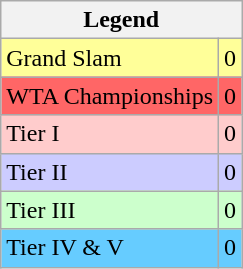<table class="wikitable sortable mw-collapsible mw-collapsed">
<tr>
<th colspan=2>Legend</th>
</tr>
<tr bgcolor="#FFFF99">
<td>Grand Slam</td>
<td align="center">0</td>
</tr>
<tr bgcolor="#FF6666">
<td>WTA Championships</td>
<td align="center">0</td>
</tr>
<tr bgcolor="#ffcccc">
<td>Tier I</td>
<td align="center">0</td>
</tr>
<tr bgcolor="#ccccff">
<td>Tier II</td>
<td align="center">0</td>
</tr>
<tr bgcolor="#CCFFCC">
<td>Tier III</td>
<td align="center">0</td>
</tr>
<tr bgcolor="#66CCFF">
<td>Tier IV & V</td>
<td align="center">0</td>
</tr>
</table>
